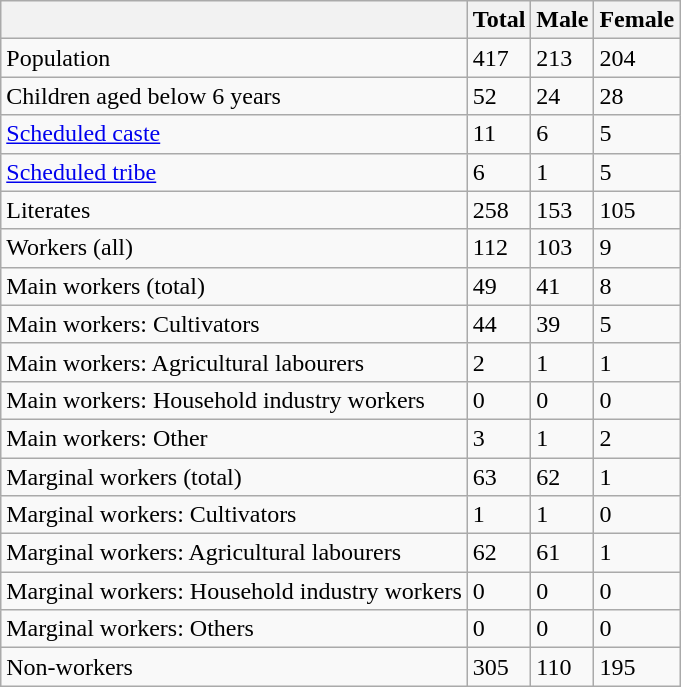<table class="wikitable sortable">
<tr>
<th></th>
<th>Total</th>
<th>Male</th>
<th>Female</th>
</tr>
<tr>
<td>Population</td>
<td>417</td>
<td>213</td>
<td>204</td>
</tr>
<tr>
<td>Children aged below 6 years</td>
<td>52</td>
<td>24</td>
<td>28</td>
</tr>
<tr>
<td><a href='#'>Scheduled caste</a></td>
<td>11</td>
<td>6</td>
<td>5</td>
</tr>
<tr>
<td><a href='#'>Scheduled tribe</a></td>
<td>6</td>
<td>1</td>
<td>5</td>
</tr>
<tr>
<td>Literates</td>
<td>258</td>
<td>153</td>
<td>105</td>
</tr>
<tr>
<td>Workers (all)</td>
<td>112</td>
<td>103</td>
<td>9</td>
</tr>
<tr>
<td>Main workers (total)</td>
<td>49</td>
<td>41</td>
<td>8</td>
</tr>
<tr>
<td>Main workers: Cultivators</td>
<td>44</td>
<td>39</td>
<td>5</td>
</tr>
<tr>
<td>Main workers: Agricultural labourers</td>
<td>2</td>
<td>1</td>
<td>1</td>
</tr>
<tr>
<td>Main workers: Household industry workers</td>
<td>0</td>
<td>0</td>
<td>0</td>
</tr>
<tr>
<td>Main workers: Other</td>
<td>3</td>
<td>1</td>
<td>2</td>
</tr>
<tr>
<td>Marginal workers (total)</td>
<td>63</td>
<td>62</td>
<td>1</td>
</tr>
<tr>
<td>Marginal workers: Cultivators</td>
<td>1</td>
<td>1</td>
<td>0</td>
</tr>
<tr>
<td>Marginal workers: Agricultural labourers</td>
<td>62</td>
<td>61</td>
<td>1</td>
</tr>
<tr>
<td>Marginal workers: Household industry workers</td>
<td>0</td>
<td>0</td>
<td>0</td>
</tr>
<tr>
<td>Marginal workers: Others</td>
<td>0</td>
<td>0</td>
<td>0</td>
</tr>
<tr>
<td>Non-workers</td>
<td>305</td>
<td>110</td>
<td>195</td>
</tr>
</table>
